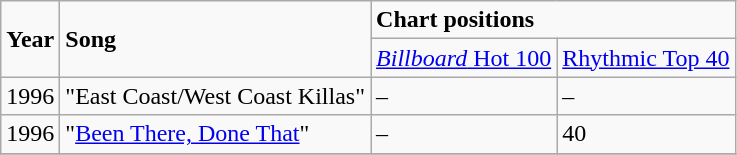<table class="wikitable">
<tr>
<td rowspan="2"><strong>Year</strong></td>
<td rowspan="2"><strong>Song</strong></td>
<td colspan="4"><strong>Chart positions</strong></td>
</tr>
<tr>
<td><a href='#'><em>Billboard</em> Hot 100</a></td>
<td><a href='#'>Rhythmic Top 40</a></td>
</tr>
<tr>
<td>1996</td>
<td>"East Coast/West Coast Killas"</td>
<td>–</td>
<td>–</td>
</tr>
<tr>
<td>1996</td>
<td>"<a href='#'>Been There, Done That</a>"</td>
<td>–</td>
<td>40</td>
</tr>
<tr>
</tr>
</table>
